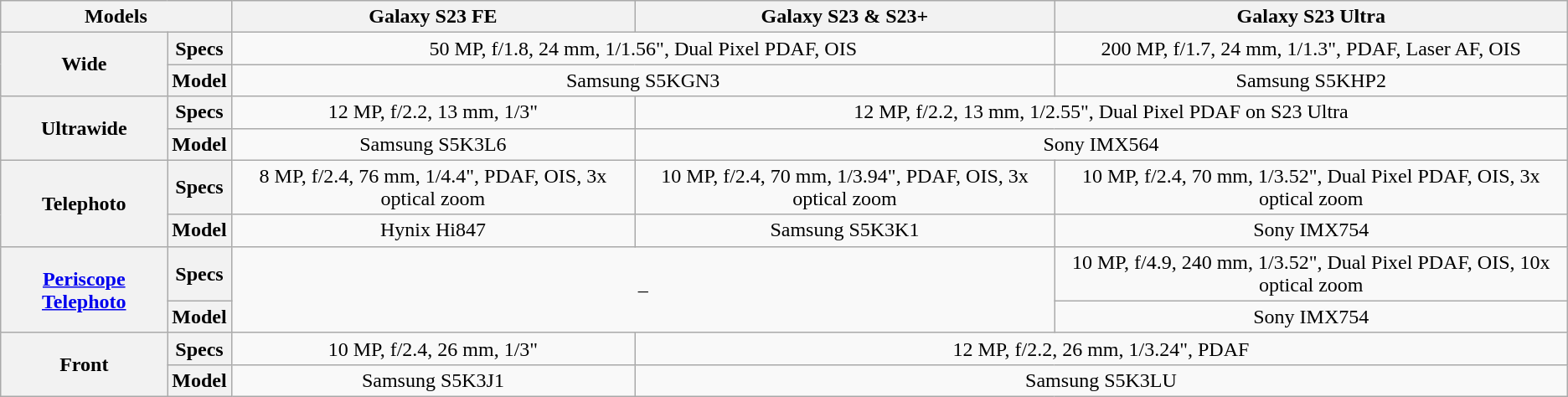<table class="wikitable" style="text-align:center">
<tr>
<th colspan="2">Models</th>
<th>Galaxy S23 FE</th>
<th>Galaxy S23 & S23+</th>
<th>Galaxy S23 Ultra</th>
</tr>
<tr>
<th rowspan="2">Wide</th>
<th>Specs</th>
<td colspan="2">50 MP, f/1.8, 24 mm, 1/1.56", Dual Pixel PDAF, OIS</td>
<td>200 MP, f/1.7, 24 mm, 1/1.3", PDAF, Laser AF, OIS</td>
</tr>
<tr>
<th>Model</th>
<td colspan="2">Samsung S5KGN3</td>
<td>Samsung S5KHP2</td>
</tr>
<tr>
<th rowspan="2">Ultrawide</th>
<th>Specs</th>
<td>12 MP, f/2.2, 13 mm, 1/3"</td>
<td colspan="2">12 MP, f/2.2, 13 mm, 1/2.55", Dual Pixel PDAF on S23 Ultra</td>
</tr>
<tr>
<th>Model</th>
<td>Samsung S5K3L6</td>
<td colspan="2">Sony IMX564</td>
</tr>
<tr>
<th rowspan="2">Telephoto</th>
<th>Specs</th>
<td>8 MP, f/2.4, 76 mm, 1/4.4", PDAF, OIS, 3x optical zoom</td>
<td>10 MP, f/2.4, 70 mm, 1/3.94", PDAF, OIS, 3x optical zoom</td>
<td>10 MP, f/2.4, 70 mm, 1/3.52", Dual Pixel PDAF, OIS, 3x optical zoom</td>
</tr>
<tr>
<th>Model</th>
<td>Hynix Hi847</td>
<td>Samsung S5K3K1</td>
<td>Sony IMX754</td>
</tr>
<tr>
<th rowspan="2"><a href='#'>Periscope Telephoto</a></th>
<th>Specs</th>
<td colspan="2" rowspan="2">–</td>
<td>10 MP, f/4.9, 240 mm, 1/3.52", Dual Pixel PDAF, OIS, 10x optical zoom</td>
</tr>
<tr>
<th>Model</th>
<td>Sony IMX754</td>
</tr>
<tr>
<th rowspan="2">Front</th>
<th>Specs</th>
<td>10 MP, f/2.4, 26 mm, 1/3"</td>
<td colspan="2">12 MP, f/2.2, 26 mm, 1/3.24", PDAF</td>
</tr>
<tr>
<th>Model</th>
<td>Samsung S5K3J1</td>
<td colspan="2">Samsung S5K3LU</td>
</tr>
</table>
